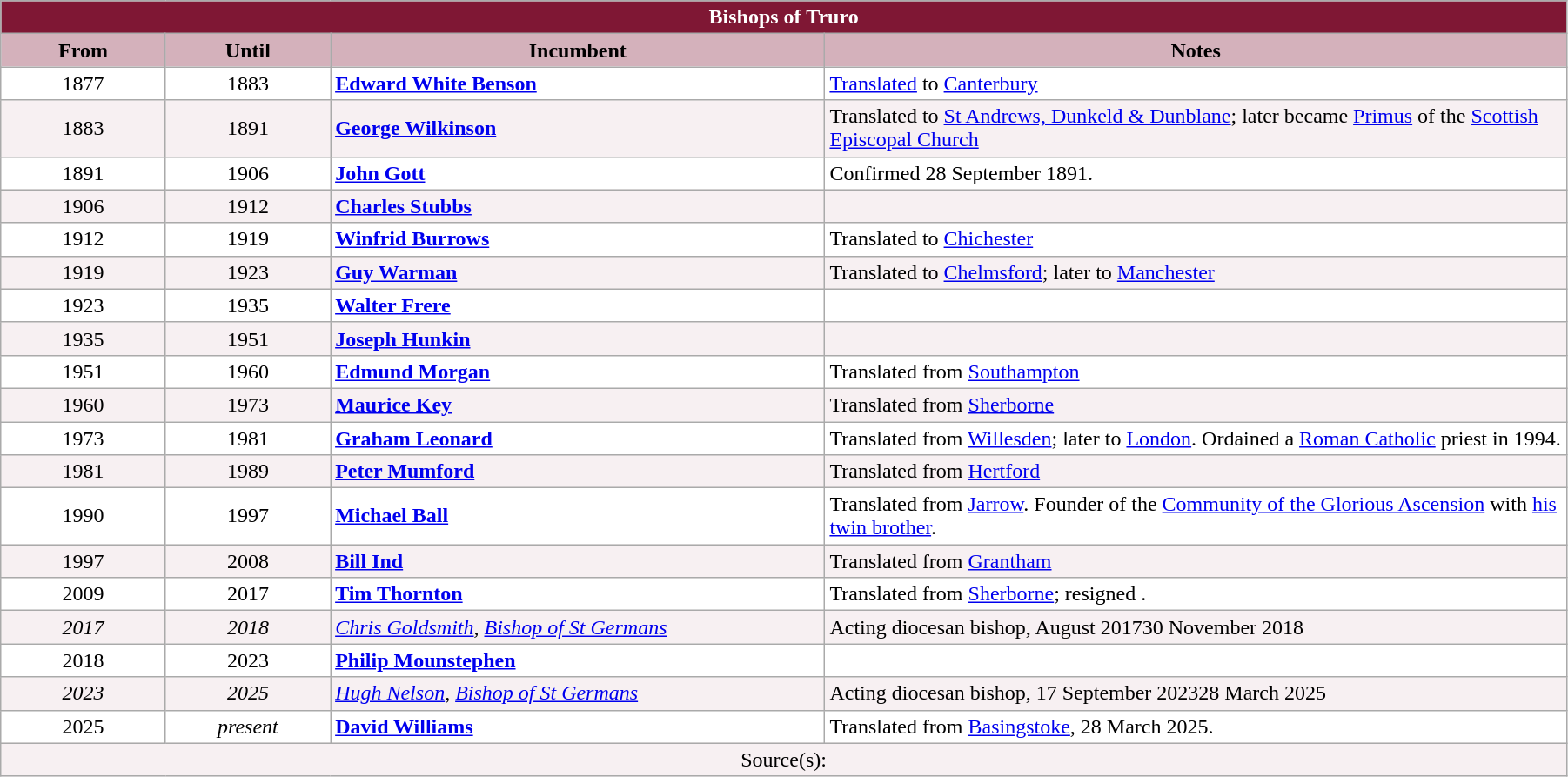<table class="wikitable" style="width:95%;" border="1" cellpadding="2">
<tr>
<th colspan="4" style="background-color: #7F1734; color: white;">Bishops of Truro</th>
</tr>
<tr valign=center>
<th style="background-color:#D4B1BB" width="10%">From</th>
<th style="background-color:#D4B1BB" width="10%">Until</th>
<th style="background-color:#D4B1BB" width="30%">Incumbent</th>
<th style="background-color:#D4B1BB" width="45%">Notes</th>
</tr>
<tr valign=center bgcolor="white">
<td align=center>1877</td>
<td align=center>1883</td>
<td> <strong><a href='#'>Edward White Benson</a></strong></td>
<td><a href='#'>Translated</a> to <a href='#'>Canterbury</a></td>
</tr>
<tr valign=center bgcolor="#F7F0F2">
<td align=center>1883</td>
<td align=center>1891</td>
<td> <strong><a href='#'>George Wilkinson</a></strong></td>
<td>Translated to <a href='#'>St Andrews, Dunkeld & Dunblane</a>; later became <a href='#'>Primus</a> of the <a href='#'>Scottish Episcopal Church</a></td>
</tr>
<tr valign=center bgcolor="white">
<td align=center>1891</td>
<td align=center>1906</td>
<td> <strong><a href='#'>John Gott</a></strong></td>
<td>Confirmed 28 September 1891.</td>
</tr>
<tr valign=center bgcolor="#F7F0F2">
<td align=center>1906</td>
<td align=center>1912</td>
<td> <strong><a href='#'>Charles Stubbs</a></strong></td>
<td></td>
</tr>
<tr valign=center bgcolor="white">
<td align=center>1912</td>
<td align=center>1919</td>
<td> <strong><a href='#'>Winfrid Burrows</a></strong></td>
<td>Translated to <a href='#'>Chichester</a></td>
</tr>
<tr valign=center bgcolor="#F7F0F2">
<td align=center>1919</td>
<td align=center>1923</td>
<td> <strong><a href='#'>Guy Warman</a></strong></td>
<td>Translated to <a href='#'>Chelmsford</a>; later to <a href='#'>Manchester</a></td>
</tr>
<tr valign=center bgcolor="white">
<td align=center>1923</td>
<td align=center>1935</td>
<td> <strong><a href='#'>Walter Frere</a></strong> </td>
<td></td>
</tr>
<tr valign=center bgcolor="#F7F0F2">
<td align=center>1935</td>
<td align=center>1951</td>
<td> <strong><a href='#'>Joseph Hunkin</a></strong></td>
<td></td>
</tr>
<tr valign=center bgcolor="white">
<td align=center>1951</td>
<td align=center>1960</td>
<td> <strong><a href='#'>Edmund Morgan</a></strong></td>
<td>Translated from <a href='#'>Southampton</a></td>
</tr>
<tr valign=center bgcolor="#F7F0F2">
<td align=center>1960</td>
<td align=center>1973</td>
<td> <strong><a href='#'>Maurice Key</a></strong></td>
<td>Translated from <a href='#'>Sherborne</a></td>
</tr>
<tr valign=center bgcolor="white">
<td align=center>1973</td>
<td align=center>1981</td>
<td> <strong><a href='#'>Graham Leonard</a></strong></td>
<td>Translated from <a href='#'>Willesden</a>; later to <a href='#'>London</a>. Ordained a <a href='#'>Roman Catholic</a> priest in 1994.</td>
</tr>
<tr valign=center bgcolor="#F7F0F2">
<td align=center>1981</td>
<td align=center>1989</td>
<td> <strong><a href='#'>Peter Mumford</a></strong></td>
<td>Translated from <a href='#'>Hertford</a></td>
</tr>
<tr valign=center bgcolor="white">
<td align=center>1990</td>
<td align=center>1997</td>
<td> <strong><a href='#'>Michael Ball</a></strong> </td>
<td>Translated from <a href='#'>Jarrow</a>. Founder of the <a href='#'>Community of the Glorious Ascension</a> with <a href='#'>his twin brother</a>.</td>
</tr>
<tr valign=center bgcolor="#F7F0F2">
<td align=center>1997</td>
<td align=center>2008</td>
<td> <strong><a href='#'>Bill Ind</a></strong></td>
<td>Translated from <a href='#'>Grantham</a></td>
</tr>
<tr valign=center bgcolor="white">
<td align=center>2009</td>
<td align=center>2017</td>
<td> <strong><a href='#'>Tim Thornton</a></strong></td>
<td>Translated from <a href='#'>Sherborne</a>; resigned .</td>
</tr>
<tr valign=center bgcolor="#F7F0F2">
<td align=center><em>2017</em></td>
<td align=center><em>2018</em></td>
<td> <em><a href='#'>Chris Goldsmith</a>, <a href='#'>Bishop of St Germans</a></em></td>
<td>Acting diocesan bishop, August 201730 November 2018</td>
</tr>
<tr valign=center bgcolor="white">
<td align=center>2018</td>
<td align=center>2023</td>
<td> <strong><a href='#'>Philip Mounstephen</a></strong></td>
<td></td>
</tr>
<tr valign=center bgcolor="#F7F0F2">
<td align=center><em>2023</em></td>
<td align=center><em>2025</em></td>
<td> <em><a href='#'>Hugh Nelson</a>, <a href='#'>Bishop of St Germans</a></em></td>
<td>Acting diocesan bishop, 17 September 202328 March 2025</td>
</tr>
<tr valign=center bgcolor="white">
<td align=center>2025</td>
<td align=center><em>present</em></td>
<td> <strong><a href='#'>David Williams</a></strong></td>
<td>Translated from <a href='#'>Basingstoke</a>, 28 March 2025.</td>
</tr>
<tr valign=center bgcolor="#F7F0F2">
<td align=center colspan="4">Source(s):</td>
</tr>
</table>
